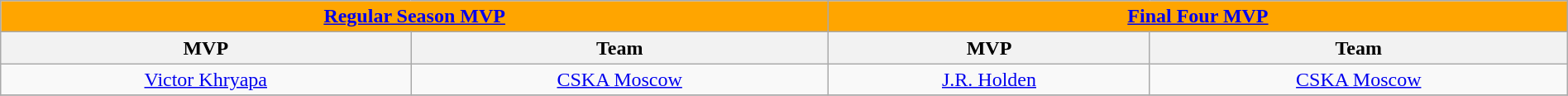<table class="wikitable" style="text-align: center; width: 100%;">
<tr>
<td colspan=2 bgcolor="#FFA500"><strong><a href='#'>Regular Season MVP</a></strong></td>
<td colspan=2 bgcolor="#FFA500"><strong><a href='#'>Final Four MVP</a></strong></td>
</tr>
<tr>
<th>MVP</th>
<th>Team</th>
<th>MVP</th>
<th>Team</th>
</tr>
<tr>
<td> <a href='#'>Victor Khryapa</a></td>
<td> <a href='#'>CSKA Moscow</a></td>
<td> <a href='#'>J.R. Holden</a></td>
<td> <a href='#'>CSKA Moscow</a></td>
</tr>
<tr>
</tr>
</table>
